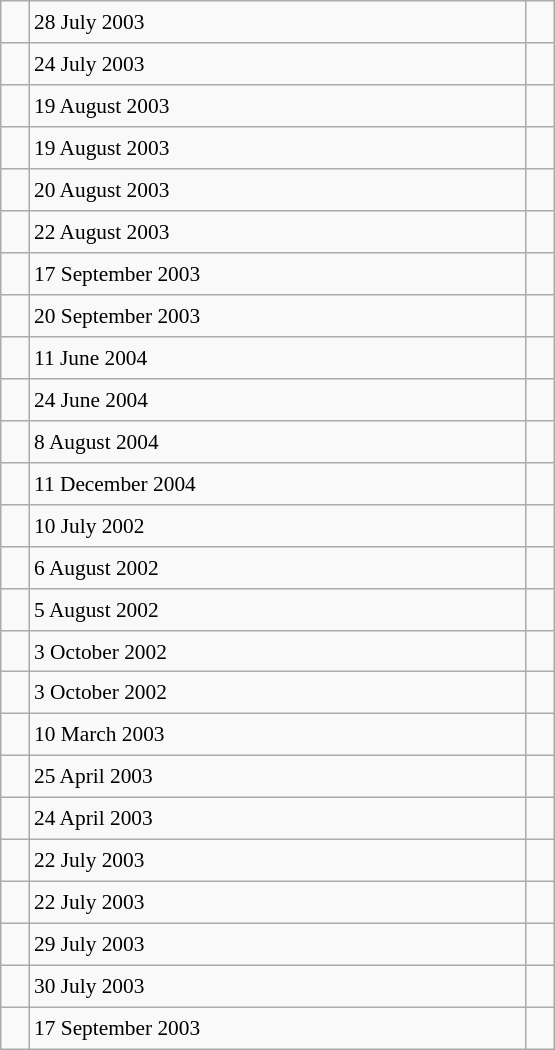<table class="wikitable" style="font-size: 89%; float: left; width: 26em; margin-right: 1em; height: 700px">
<tr>
<td></td>
<td>28 July 2003</td>
<td></td>
</tr>
<tr>
<td></td>
<td>24 July 2003</td>
<td></td>
</tr>
<tr>
<td></td>
<td>19 August 2003</td>
<td></td>
</tr>
<tr>
<td></td>
<td>19 August 2003</td>
<td></td>
</tr>
<tr>
<td></td>
<td>20 August 2003</td>
<td></td>
</tr>
<tr>
<td></td>
<td>22 August 2003</td>
<td></td>
</tr>
<tr>
<td></td>
<td>17 September 2003</td>
<td></td>
</tr>
<tr>
<td></td>
<td>20 September 2003</td>
<td></td>
</tr>
<tr>
<td></td>
<td>11 June 2004</td>
<td></td>
</tr>
<tr>
<td></td>
<td>24 June 2004</td>
<td></td>
</tr>
<tr>
<td></td>
<td>8 August 2004</td>
<td></td>
</tr>
<tr>
<td></td>
<td>11 December 2004</td>
<td></td>
</tr>
<tr>
<td></td>
<td>10 July 2002</td>
<td></td>
</tr>
<tr>
<td></td>
<td>6 August 2002</td>
<td></td>
</tr>
<tr>
<td></td>
<td>5 August 2002</td>
<td></td>
</tr>
<tr>
<td></td>
<td>3 October 2002</td>
<td></td>
</tr>
<tr>
<td></td>
<td>3 October 2002</td>
<td></td>
</tr>
<tr>
<td></td>
<td>10 March 2003</td>
<td></td>
</tr>
<tr>
<td></td>
<td>25 April 2003</td>
<td></td>
</tr>
<tr>
<td></td>
<td>24 April 2003</td>
<td></td>
</tr>
<tr>
<td></td>
<td>22 July 2003</td>
<td></td>
</tr>
<tr>
<td></td>
<td>22 July 2003</td>
<td></td>
</tr>
<tr>
<td></td>
<td>29 July 2003</td>
<td></td>
</tr>
<tr>
<td></td>
<td>30 July 2003</td>
<td></td>
</tr>
<tr>
<td></td>
<td>17 September 2003</td>
<td></td>
</tr>
</table>
